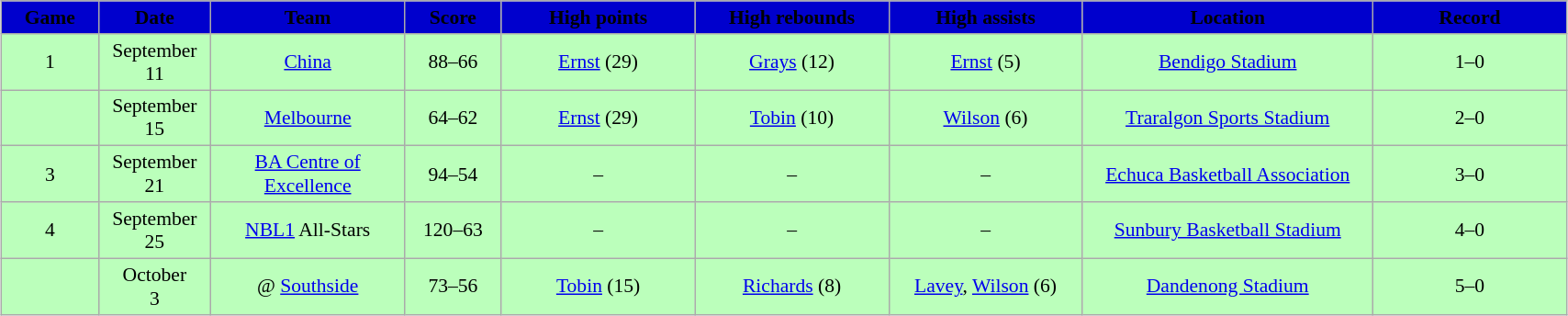<table class="wikitable" style="font-size:90%; text-align: center; width: 90%; margin:1em auto;">
<tr>
<th style="background:#0000CD; width: 5%;"><span>Game</span></th>
<th style="background:#0000CD; width: 5%;"><span>Date</span></th>
<th style="background:#0000CD; width: 10%;"><span>Team</span></th>
<th style="background:#0000CD; width: 5%;"><span>Score</span></th>
<th style="background:#0000CD; width: 10%;"><span>High points</span></th>
<th style="background:#0000CD; width: 10%;"><span>High rebounds</span></th>
<th style="background:#0000CD; width: 10%;"><span>High assists</span></th>
<th style="background:#0000CD; width: 15%;"><span>Location </span></th>
<th style="background:#0000CD; width: 10%;"><span>Record</span></th>
</tr>
<tr style= "background:#bfb;">
<td>1</td>
<td>September <br> 11</td>
<td><a href='#'>China</a></td>
<td>88–66</td>
<td><a href='#'>Ernst</a> (29)</td>
<td><a href='#'>Grays</a> (12)</td>
<td><a href='#'>Ernst</a> (5)</td>
<td><a href='#'>Bendigo Stadium</a></td>
<td>1–0</td>
</tr>
<tr style= "background:#bfb;">
<td></td>
<td>September <br> 15</td>
<td><a href='#'>Melbourne</a></td>
<td>64–62</td>
<td><a href='#'>Ernst</a> (29)</td>
<td><a href='#'>Tobin</a> (10)</td>
<td><a href='#'>Wilson</a> (6)</td>
<td><a href='#'>Traralgon Sports Stadium</a></td>
<td>2–0</td>
</tr>
<tr style= "background:#bfb;">
<td>3</td>
<td>September <br> 21</td>
<td><a href='#'>BA Centre of Excellence</a></td>
<td>94–54</td>
<td>–</td>
<td>–</td>
<td>–</td>
<td><a href='#'>Echuca Basketball Association</a></td>
<td>3–0</td>
</tr>
<tr style= "background:#bfb;">
<td>4</td>
<td>September <br> 25</td>
<td><a href='#'>NBL1</a> All-Stars</td>
<td>120–63</td>
<td>–</td>
<td>–</td>
<td>–</td>
<td><a href='#'>Sunbury Basketball Stadium</a></td>
<td>4–0</td>
</tr>
<tr style= "background:#bfb;">
<td></td>
<td>October <br> 3</td>
<td>@ <a href='#'>Southside</a></td>
<td>73–56</td>
<td><a href='#'>Tobin</a> (15)</td>
<td><a href='#'>Richards</a> (8)</td>
<td><a href='#'>Lavey</a>, <a href='#'>Wilson</a> (6)</td>
<td><a href='#'>Dandenong Stadium</a></td>
<td>5–0</td>
</tr>
</table>
